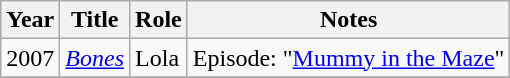<table class="wikitable sortable">
<tr>
<th>Year</th>
<th>Title</th>
<th>Role</th>
<th class="unsortable">Notes</th>
</tr>
<tr>
<td>2007</td>
<td><em><a href='#'>Bones</a></em></td>
<td>Lola</td>
<td>Episode: "<a href='#'>Mummy in the Maze</a>"</td>
</tr>
<tr>
</tr>
</table>
